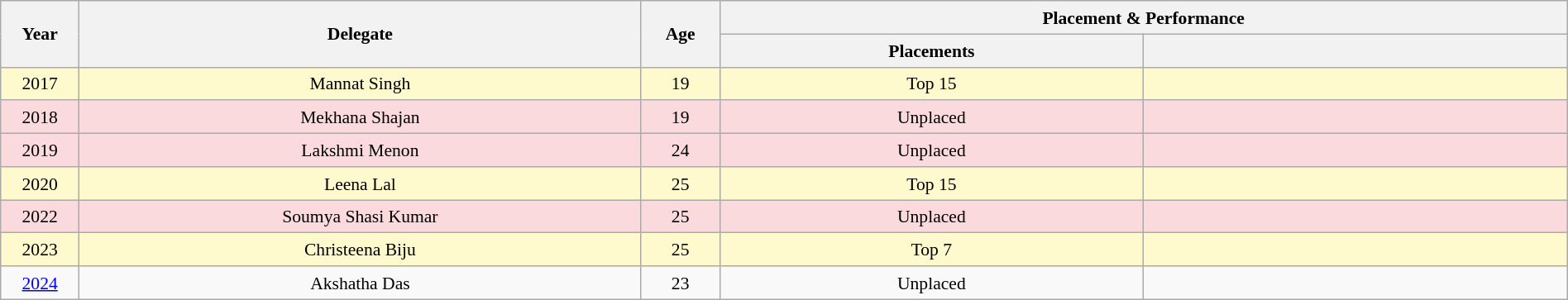<table class="wikitable" style="text-align:center; line-height:20px; font-size:90%; width:100%;">
<tr>
<th rowspan="2"  width=50px>Year</th>
<th rowspan="2"  width=400px>Delegate</th>
<th rowspan="2"  width=50px>Age</th>
<th colspan="2"  width=100px>Placement & Performance</th>
</tr>
<tr>
<th width=300px>Placements</th>
<th width=300px></th>
</tr>
<tr style="background:#FFFACD;">
<td>2017</td>
<td>Mannat Singh</td>
<td>19</td>
<td>Top 15</td>
<td></td>
</tr>
<tr style="background:#FADADD;">
<td>2018</td>
<td>Mekhana Shajan</td>
<td>19</td>
<td>Unplaced</td>
<td style="background:;"></td>
</tr>
<tr style="background:#FADADD;">
<td>2019</td>
<td>Lakshmi Menon</td>
<td>24</td>
<td>Unplaced</td>
<td style="background:;"></td>
</tr>
<tr style="background:#FFFACD;">
<td>2020</td>
<td>Leena Lal</td>
<td>25</td>
<td>Top 15</td>
<td></td>
</tr>
<tr style="background:#FADADD;">
<td>2022</td>
<td>Soumya Shasi Kumar</td>
<td>25</td>
<td>Unplaced</td>
<td style="background:;"></td>
</tr>
<tr style="background:#FFFACD;">
<td>2023</td>
<td>Christeena Biju</td>
<td>25</td>
<td>Top 7</td>
<td style="background:;"></td>
</tr>
<tr>
<td><a href='#'>2024</a></td>
<td>Akshatha Das</td>
<td>23</td>
<td>Unplaced</td>
<td style="background:;"></td>
</tr>
</table>
